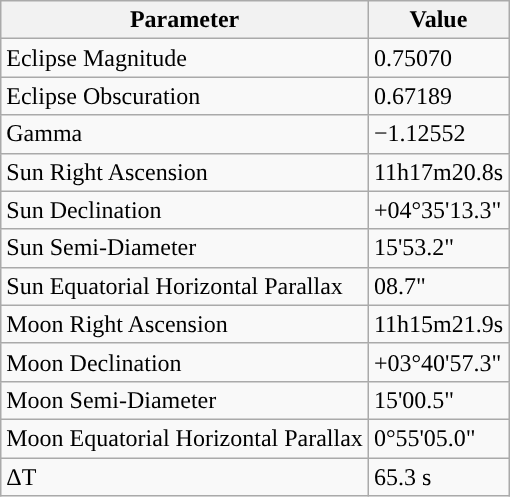<table class="wikitable">
<tr>
<th>Parameter</th>
<th>Value</th>
</tr>
<tr>
<td>Eclipse Magnitude</td>
<td>0.75070</td>
</tr>
<tr>
<td>Eclipse Obscuration</td>
<td>0.67189</td>
</tr>
<tr>
<td>Gamma</td>
<td>−1.12552</td>
</tr>
<tr>
<td>Sun Right Ascension</td>
<td>11h17m20.8s</td>
</tr>
<tr>
<td>Sun Declination</td>
<td>+04°35'13.3"</td>
</tr>
<tr>
<td>Sun Semi-Diameter</td>
<td>15'53.2"</td>
</tr>
<tr>
<td>Sun Equatorial Horizontal Parallax</td>
<td>08.7"</td>
</tr>
<tr>
<td>Moon Right Ascension</td>
<td>11h15m21.9s</td>
</tr>
<tr>
<td>Moon Declination</td>
<td>+03°40'57.3"</td>
</tr>
<tr>
<td>Moon Semi-Diameter</td>
<td>15'00.5"</td>
</tr>
<tr>
<td>Moon Equatorial Horizontal Parallax</td>
<td>0°55'05.0"</td>
</tr>
<tr>
<td>ΔT</td>
<td>65.3 s</td>
</tr>
</table>
